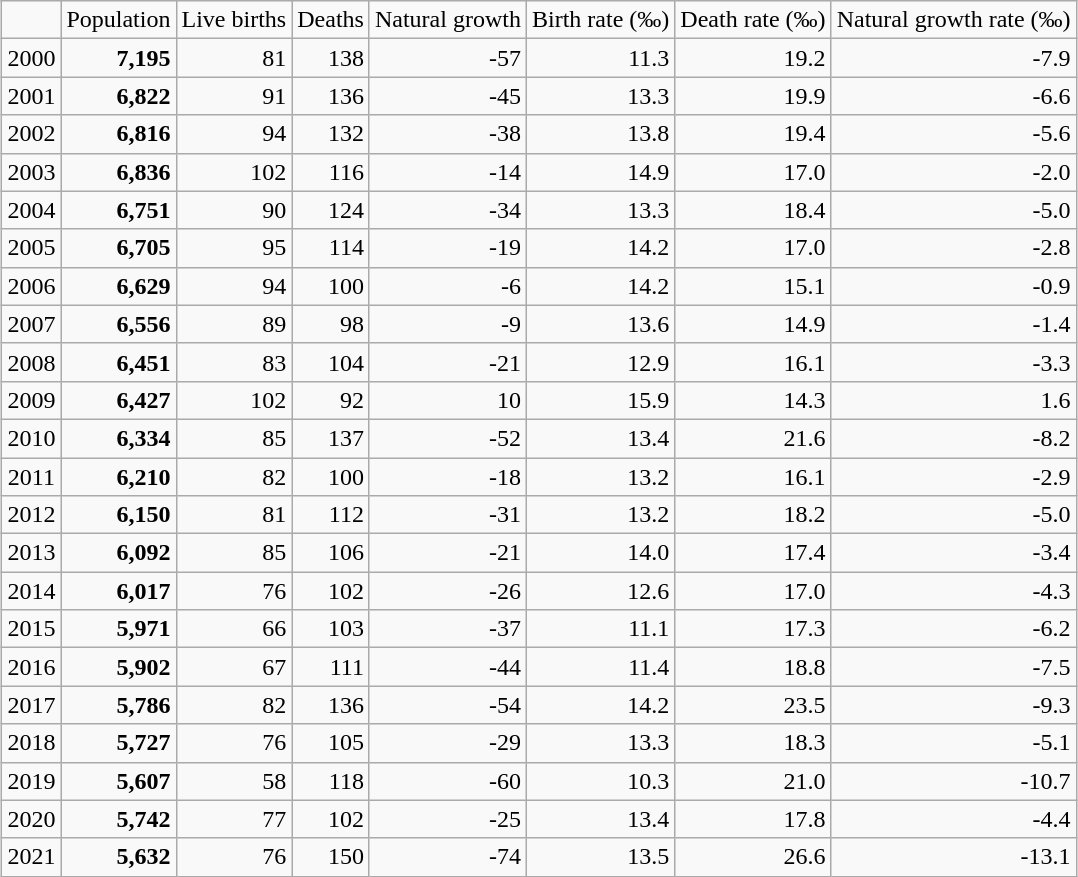<table class="wikitable sortable"  style="margin-left:auto; margin-right:auto; text-align:right;">
<tr>
<td></td>
<td style="text-align:center;">Population</td>
<td style="text-align:center;">Live births</td>
<td style="text-align:center;">Deaths</td>
<td style="text-align:center;">Natural growth</td>
<td style="text-align:center;">Birth rate (‰)</td>
<td style="text-align:center;">Death rate (‰)</td>
<td style="text-align:center;">Natural growth rate (‰)</td>
</tr>
<tr>
<td style="text-align:center;">2000</td>
<td><strong> 7,195</strong></td>
<td>81</td>
<td>138</td>
<td>-57</td>
<td>11.3</td>
<td>19.2</td>
<td>-7.9</td>
</tr>
<tr>
<td style="text-align:center;">2001</td>
<td><strong> 6,822 </strong></td>
<td>91</td>
<td>136</td>
<td>-45</td>
<td>13.3</td>
<td>19.9</td>
<td>-6.6</td>
</tr>
<tr>
<td style="text-align:center;">2002</td>
<td><strong> 6,816</strong></td>
<td>94</td>
<td>132</td>
<td>-38</td>
<td>13.8</td>
<td>19.4</td>
<td>-5.6</td>
</tr>
<tr>
<td style="text-align:center;">2003</td>
<td><strong> 6,836 </strong></td>
<td>102</td>
<td>116</td>
<td>-14</td>
<td>14.9</td>
<td>17.0</td>
<td>-2.0</td>
</tr>
<tr>
<td style="text-align:center;">2004</td>
<td><strong> 6,751 </strong></td>
<td>90</td>
<td>124</td>
<td>-34</td>
<td>13.3</td>
<td>18.4</td>
<td>-5.0</td>
</tr>
<tr>
<td style="text-align:center;">2005</td>
<td><strong> 6,705 </strong></td>
<td>95</td>
<td>114</td>
<td>-19</td>
<td>14.2</td>
<td>17.0</td>
<td>-2.8</td>
</tr>
<tr>
<td style="text-align:center;">2006</td>
<td><strong> 6,629 </strong></td>
<td>94</td>
<td>100</td>
<td>-6</td>
<td>14.2</td>
<td>15.1</td>
<td>-0.9</td>
</tr>
<tr>
<td style="text-align:center;">2007</td>
<td><strong> 6,556</strong></td>
<td>89</td>
<td>98</td>
<td>-9</td>
<td>13.6</td>
<td>14.9</td>
<td>-1.4</td>
</tr>
<tr>
<td style="text-align:center;">2008</td>
<td><strong>6,451</strong></td>
<td>83</td>
<td>104</td>
<td>-21</td>
<td>12.9</td>
<td>16.1</td>
<td>-3.3</td>
</tr>
<tr>
<td style="text-align:center;">2009</td>
<td><strong> 6,427 </strong></td>
<td>102</td>
<td>92</td>
<td>10</td>
<td>15.9</td>
<td>14.3</td>
<td>1.6</td>
</tr>
<tr>
<td style="text-align:center;">2010</td>
<td><strong> 6,334</strong></td>
<td>85</td>
<td>137</td>
<td>-52</td>
<td>13.4</td>
<td>21.6</td>
<td>-8.2</td>
</tr>
<tr>
<td style="text-align:center;">2011</td>
<td><strong> 6,210</strong></td>
<td>82</td>
<td>100</td>
<td>-18</td>
<td>13.2</td>
<td>16.1</td>
<td>-2.9</td>
</tr>
<tr>
<td style="text-align:center;">2012</td>
<td><strong>6,150 </strong></td>
<td>81</td>
<td>112</td>
<td>-31</td>
<td>13.2</td>
<td>18.2</td>
<td>-5.0</td>
</tr>
<tr>
<td style="text-align:center;">2013</td>
<td><strong>6,092 </strong></td>
<td>85</td>
<td>106</td>
<td>-21</td>
<td>14.0</td>
<td>17.4</td>
<td>-3.4</td>
</tr>
<tr>
<td style="text-align:center;">2014</td>
<td><strong>6,017</strong></td>
<td>76</td>
<td>102</td>
<td>-26</td>
<td>12.6</td>
<td>17.0</td>
<td>-4.3</td>
</tr>
<tr>
<td style="text-align:center;">2015</td>
<td><strong> 5,971</strong></td>
<td>66</td>
<td>103</td>
<td>-37</td>
<td>11.1</td>
<td>17.3</td>
<td>-6.2</td>
</tr>
<tr>
<td style="text-align:center;">2016</td>
<td><strong> 5,902</strong></td>
<td>67</td>
<td>111</td>
<td>-44</td>
<td>11.4</td>
<td>18.8</td>
<td>-7.5</td>
</tr>
<tr>
<td style="text-align:center;">2017</td>
<td><strong> 5,786</strong></td>
<td>82</td>
<td>136</td>
<td>-54</td>
<td>14.2</td>
<td>23.5</td>
<td>-9.3</td>
</tr>
<tr>
<td style="text-align:center;">2018</td>
<td><strong> 5,727</strong></td>
<td>76</td>
<td>105</td>
<td>-29</td>
<td>13.3</td>
<td>18.3</td>
<td>-5.1</td>
</tr>
<tr>
<td style="text-align:center;">2019</td>
<td><strong>5,607</strong></td>
<td>58</td>
<td>118</td>
<td>-60</td>
<td>10.3</td>
<td>21.0</td>
<td>-10.7</td>
</tr>
<tr>
<td style="text-align:center;">2020</td>
<td><strong>5,742</strong></td>
<td>77</td>
<td>102</td>
<td>-25</td>
<td>13.4</td>
<td>17.8</td>
<td>-4.4</td>
</tr>
<tr>
<td style="text-align:center;">2021</td>
<td><strong>5,632</strong></td>
<td>76</td>
<td>150</td>
<td>-74</td>
<td>13.5</td>
<td>26.6</td>
<td>-13.1</td>
</tr>
</table>
